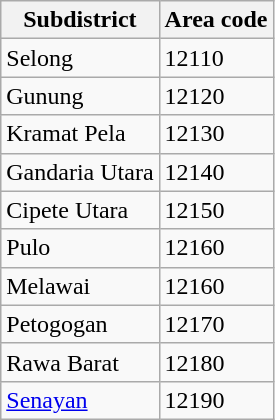<table class="wikitable">
<tr>
<th>Subdistrict</th>
<th>Area code</th>
</tr>
<tr>
<td>Selong</td>
<td>12110</td>
</tr>
<tr>
<td>Gunung</td>
<td>12120</td>
</tr>
<tr>
<td>Kramat Pela</td>
<td>12130</td>
</tr>
<tr>
<td>Gandaria Utara</td>
<td>12140</td>
</tr>
<tr>
<td>Cipete Utara</td>
<td>12150</td>
</tr>
<tr>
<td>Pulo</td>
<td>12160</td>
</tr>
<tr>
<td>Melawai</td>
<td>12160</td>
</tr>
<tr>
<td>Petogogan</td>
<td>12170</td>
</tr>
<tr>
<td>Rawa Barat</td>
<td>12180</td>
</tr>
<tr>
<td><a href='#'>Senayan</a></td>
<td>12190</td>
</tr>
</table>
